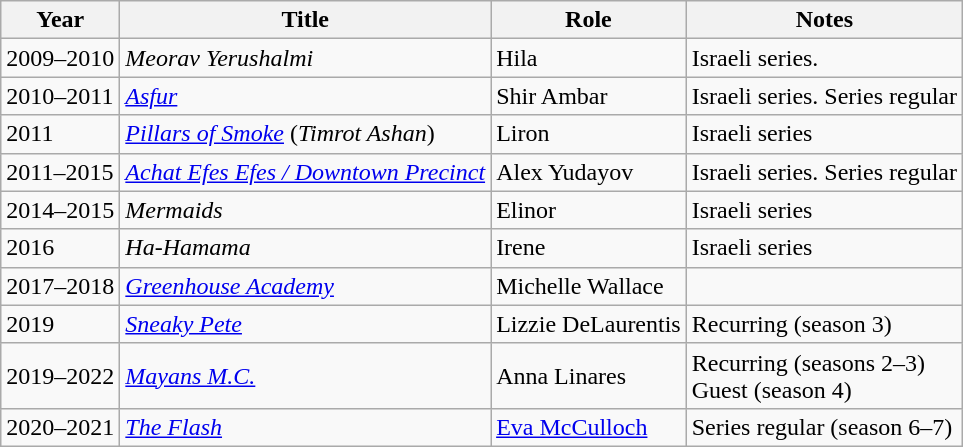<table class="wikitable sortable">
<tr>
<th>Year</th>
<th>Title</th>
<th>Role</th>
<th class="unsortable">Notes</th>
</tr>
<tr>
<td>2009–2010</td>
<td><em>Meorav Yerushalmi</em></td>
<td>Hila</td>
<td>Israeli series.</td>
</tr>
<tr>
<td>2010–2011</td>
<td><em><a href='#'>Asfur</a></em></td>
<td>Shir Ambar</td>
<td>Israeli series. Series regular</td>
</tr>
<tr>
<td>2011</td>
<td><em><a href='#'>Pillars of Smoke</a></em> (<em>Timrot Ashan</em>)</td>
<td>Liron</td>
<td>Israeli series</td>
</tr>
<tr>
<td>2011–2015</td>
<td><em><a href='#'>Achat Efes Efes / Downtown Precinct</a></em></td>
<td>Alex Yudayov</td>
<td>Israeli series. Series regular</td>
</tr>
<tr>
<td>2014–2015</td>
<td><em>Mermaids</em></td>
<td>Elinor</td>
<td>Israeli series</td>
</tr>
<tr>
<td>2016</td>
<td><em>Ha-Hamama</em></td>
<td>Irene</td>
<td>Israeli series</td>
</tr>
<tr>
<td>2017–2018</td>
<td><em><a href='#'>Greenhouse Academy</a></em></td>
<td>Michelle Wallace</td>
<td></td>
</tr>
<tr>
<td>2019</td>
<td><em><a href='#'>Sneaky Pete</a></em></td>
<td>Lizzie DeLaurentis</td>
<td>Recurring (season 3)</td>
</tr>
<tr>
<td>2019–2022</td>
<td><em><a href='#'>Mayans M.C.</a></em></td>
<td>Anna Linares</td>
<td>Recurring (seasons 2–3)<br>Guest (season 4)</td>
</tr>
<tr>
<td>2020–2021</td>
<td><em><a href='#'>The Flash</a></em></td>
<td><a href='#'>Eva McCulloch</a></td>
<td>Series regular (season 6–7)</td>
</tr>
</table>
